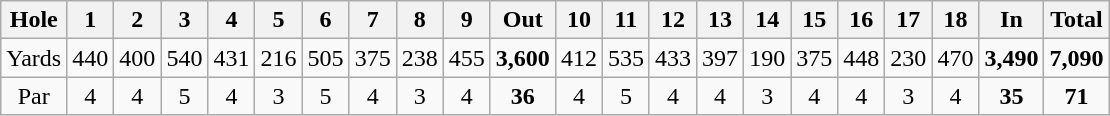<table class="wikitable" style="text-align:center">
<tr>
<th align="left">Hole</th>
<th>1</th>
<th>2</th>
<th>3</th>
<th>4</th>
<th>5</th>
<th>6</th>
<th>7</th>
<th>8</th>
<th>9</th>
<th>Out</th>
<th>10</th>
<th>11</th>
<th>12</th>
<th>13</th>
<th>14</th>
<th>15</th>
<th>16</th>
<th>17</th>
<th>18</th>
<th>In</th>
<th>Total</th>
</tr>
<tr>
<td>Yards</td>
<td>440</td>
<td>400</td>
<td>540</td>
<td>431</td>
<td>216</td>
<td>505</td>
<td>375</td>
<td>238</td>
<td>455</td>
<td><strong>3,600</strong></td>
<td>412</td>
<td>535</td>
<td>433</td>
<td>397</td>
<td>190</td>
<td>375</td>
<td>448</td>
<td>230</td>
<td>470</td>
<td><strong>3,490</strong></td>
<td><strong>7,090</strong></td>
</tr>
<tr>
<td>Par</td>
<td>4</td>
<td>4</td>
<td>5</td>
<td>4</td>
<td>3</td>
<td>5</td>
<td>4</td>
<td>3</td>
<td>4</td>
<td><strong>36</strong></td>
<td>4</td>
<td>5</td>
<td>4</td>
<td>4</td>
<td>3</td>
<td>4</td>
<td>4</td>
<td>3</td>
<td>4</td>
<td><strong>35</strong></td>
<td><strong>71</strong></td>
</tr>
</table>
